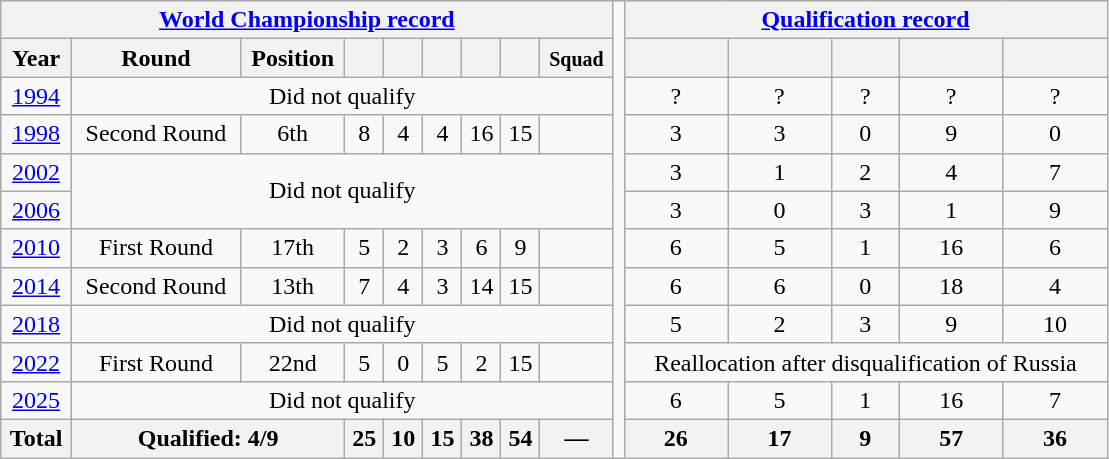<table class="wikitable" style="text-align: center;">
<tr>
<th colspan=9><a href='#'>World Championship record</a></th>
<td width=1% rowspan=12></td>
<th colspan=5><a href='#'>Qualification record</a></th>
</tr>
<tr>
<th>Year</th>
<th>Round</th>
<th>Position</th>
<th></th>
<th></th>
<th></th>
<th></th>
<th></th>
<th><small>Squad</small></th>
<th></th>
<th></th>
<th></th>
<th></th>
<th></th>
</tr>
<tr>
<td> <a href='#'>1994</a></td>
<td colspan="8">Did not qualify</td>
<td>?</td>
<td>?</td>
<td>?</td>
<td>?</td>
<td>?</td>
</tr>
<tr>
<td> <a href='#'>1998</a></td>
<td>Second Round</td>
<td>6th</td>
<td>8</td>
<td>4</td>
<td>4</td>
<td>16</td>
<td>15</td>
<td></td>
<td>3</td>
<td>3</td>
<td>0</td>
<td>9</td>
<td>0</td>
</tr>
<tr>
<td> <a href='#'>2002</a></td>
<td colspan="8" rowspan="2">Did not qualify</td>
<td>3</td>
<td>1</td>
<td>2</td>
<td>4</td>
<td>7</td>
</tr>
<tr>
<td> <a href='#'>2006</a></td>
<td>3</td>
<td>0</td>
<td>3</td>
<td>1</td>
<td>9</td>
</tr>
<tr>
<td> <a href='#'>2010</a></td>
<td>First Round</td>
<td>17th</td>
<td>5</td>
<td>2</td>
<td>3</td>
<td>6</td>
<td>9</td>
<td></td>
<td>6</td>
<td>5</td>
<td>1</td>
<td>16</td>
<td>6</td>
</tr>
<tr>
<td> <a href='#'>2014</a></td>
<td>Second Round</td>
<td>13th</td>
<td>7</td>
<td>4</td>
<td>3</td>
<td>14</td>
<td>15</td>
<td></td>
<td>6</td>
<td>6</td>
<td>0</td>
<td>18</td>
<td>4</td>
</tr>
<tr>
<td> <a href='#'>2018</a></td>
<td colspan="8">Did not qualify</td>
<td>5</td>
<td>2</td>
<td>3</td>
<td>9</td>
<td>10</td>
</tr>
<tr>
<td> <a href='#'>2022</a></td>
<td>First Round</td>
<td>22nd</td>
<td>5</td>
<td>0</td>
<td>5</td>
<td>2</td>
<td>15</td>
<td></td>
<td colspan="5">Reallocation after disqualification of Russia</td>
</tr>
<tr>
<td> <a href='#'>2025</a></td>
<td colspan="8">Did not qualify</td>
<td>6</td>
<td>5</td>
<td>1</td>
<td>16</td>
<td>7</td>
</tr>
<tr>
<th>Total</th>
<th colspan="2">Qualified: 4/9</th>
<th>25</th>
<th>10</th>
<th>15</th>
<th>38</th>
<th>54</th>
<th>—</th>
<th>26</th>
<th>17</th>
<th>9</th>
<th>57</th>
<th>36</th>
</tr>
</table>
